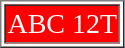<table border="1">
<tr ---- size="40">
<td style="background:red; font-size: 14pt; color: white">ABC 12T</td>
</tr>
</table>
